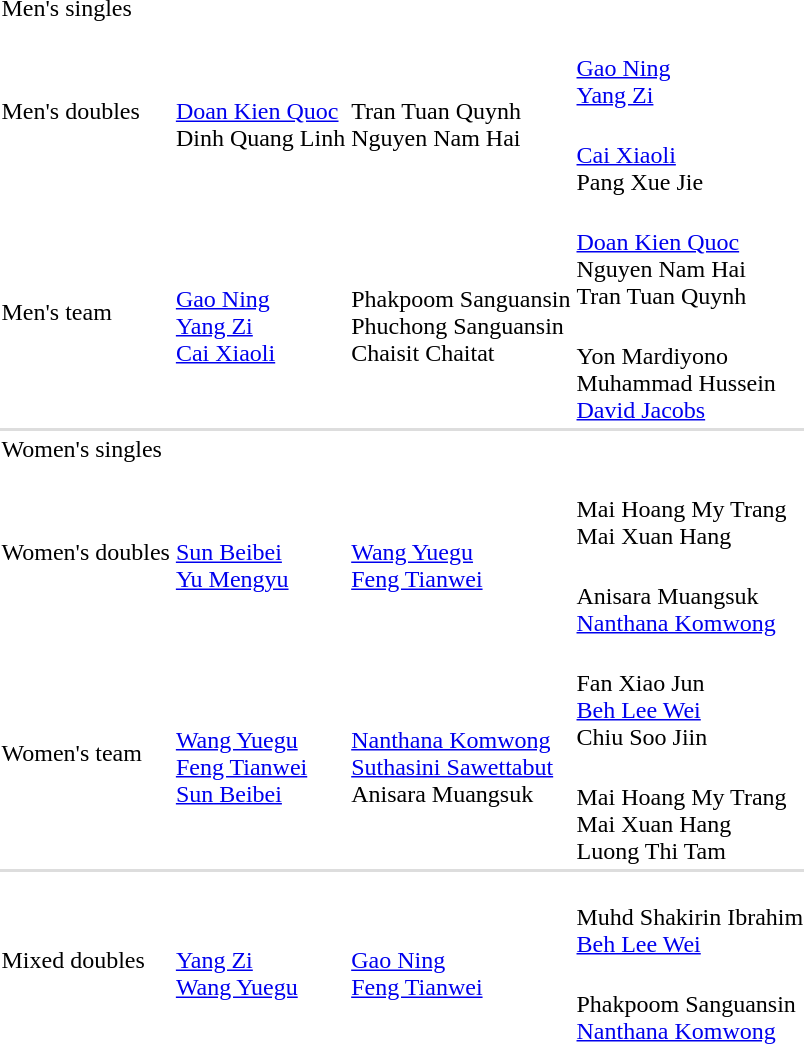<table>
<tr>
<td rowspan=2>Men's singles<br></td>
<td rowspan=2></td>
<td rowspan=2></td>
<td></td>
</tr>
<tr>
<td></td>
</tr>
<tr>
<td rowspan=2>Men's doubles<br></td>
<td rowspan=2><br><a href='#'>Doan Kien Quoc</a><br>Dinh Quang Linh</td>
<td rowspan=2><br>Tran Tuan Quynh<br>Nguyen Nam Hai</td>
<td><br><a href='#'>Gao Ning</a><br><a href='#'>Yang Zi</a></td>
</tr>
<tr>
<td><br><a href='#'>Cai Xiaoli</a><br>Pang Xue Jie</td>
</tr>
<tr>
<td rowspan=2>Men's team<br></td>
<td rowspan=2><br><a href='#'>Gao Ning</a><br><a href='#'>Yang Zi</a><br><a href='#'>Cai Xiaoli</a></td>
<td rowspan=2><br>Phakpoom Sanguansin<br>Phuchong Sanguansin<br>Chaisit Chaitat</td>
<td><br><a href='#'>Doan Kien Quoc</a><br>Nguyen Nam Hai<br>Tran Tuan Quynh</td>
</tr>
<tr>
<td><br>Yon Mardiyono<br>Muhammad Hussein<br><a href='#'>David Jacobs</a></td>
</tr>
<tr>
<td colspan="7" style="background-color:#dddddd;"></td>
</tr>
<tr>
<td rowspan=2>Women's singles<br></td>
<td rowspan=2></td>
<td rowspan=2></td>
<td></td>
</tr>
<tr>
<td></td>
</tr>
<tr>
<td rowspan=2>Women's doubles<br></td>
<td rowspan=2><br><a href='#'>Sun Beibei</a><br><a href='#'>Yu Mengyu</a></td>
<td rowspan=2><br><a href='#'>Wang Yuegu</a><br><a href='#'>Feng Tianwei</a></td>
<td><br>Mai Hoang My Trang<br>Mai Xuan Hang</td>
</tr>
<tr>
<td><br>Anisara Muangsuk<br><a href='#'>Nanthana Komwong</a></td>
</tr>
<tr>
<td rowspan=2>Women's team<br></td>
<td rowspan=2><br><a href='#'>Wang Yuegu</a><br><a href='#'>Feng Tianwei</a><br><a href='#'>Sun Beibei</a></td>
<td rowspan=2><br><a href='#'>Nanthana Komwong</a><br><a href='#'>Suthasini Sawettabut</a><br>Anisara Muangsuk</td>
<td><br>Fan Xiao Jun<br><a href='#'>Beh Lee Wei</a><br>Chiu Soo Jiin</td>
</tr>
<tr>
<td><br>Mai Hoang My Trang<br>Mai Xuan Hang<br>Luong Thi Tam</td>
</tr>
<tr>
<td colspan="7" style="background-color:#dddddd;"></td>
</tr>
<tr>
<td rowspan=2>Mixed doubles<br></td>
<td rowspan=2><br><a href='#'>Yang Zi</a><br><a href='#'>Wang Yuegu</a></td>
<td rowspan=2><br><a href='#'>Gao Ning</a><br><a href='#'>Feng Tianwei</a></td>
<td><br>Muhd Shakirin Ibrahim<br><a href='#'>Beh Lee Wei</a></td>
</tr>
<tr>
<td><br>Phakpoom Sanguansin<br><a href='#'>Nanthana Komwong</a></td>
</tr>
</table>
